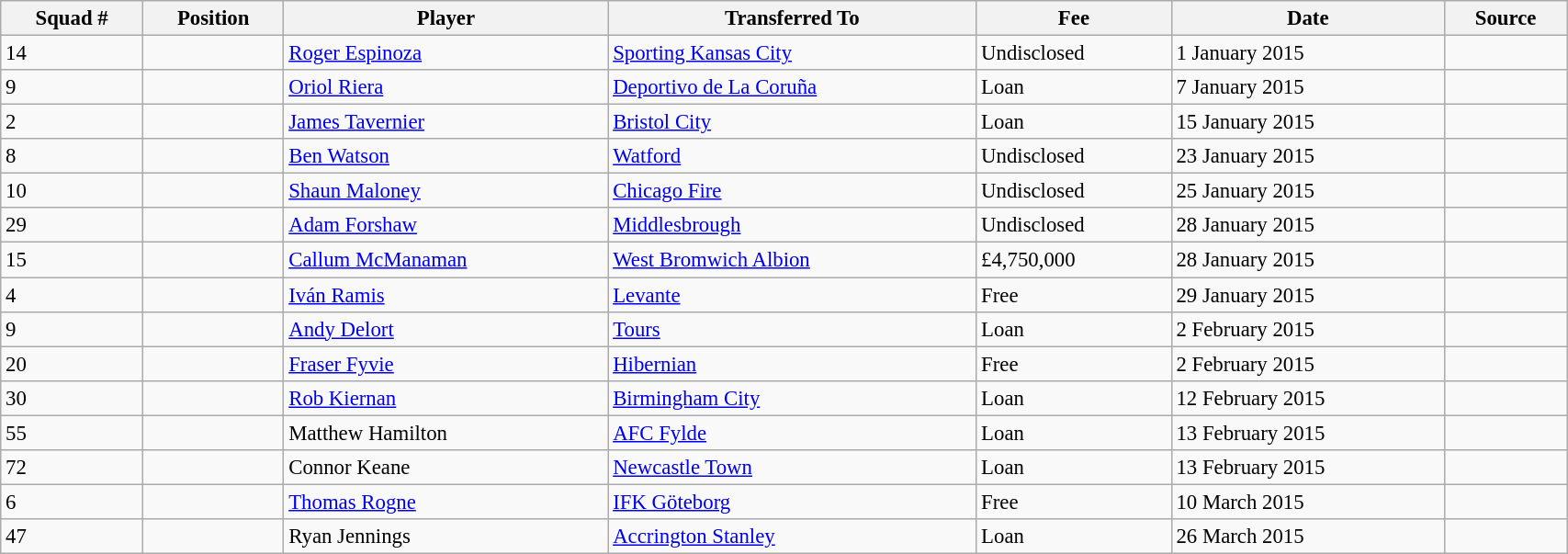<table class="wikitable sortable" style="width:90%; text-align:center; font-size:95%; text-align:left;">
<tr>
<th>Squad #</th>
<th>Position</th>
<th>Player</th>
<th>Transferred To</th>
<th>Fee</th>
<th>Date</th>
<th>Source</th>
</tr>
<tr>
<td>14</td>
<td></td>
<td> <a href='#'>Roger Espinoza</a></td>
<td> <a href='#'>Sporting Kansas City</a></td>
<td>Undisclosed</td>
<td>1 January 2015</td>
<td></td>
</tr>
<tr>
<td>9</td>
<td></td>
<td> <a href='#'>Oriol Riera</a></td>
<td> <a href='#'>Deportivo de La Coruña</a></td>
<td>Loan</td>
<td>7 January 2015</td>
<td></td>
</tr>
<tr>
<td>2</td>
<td></td>
<td> <a href='#'>James Tavernier</a></td>
<td> <a href='#'>Bristol City</a></td>
<td>Loan</td>
<td>15 January 2015</td>
<td></td>
</tr>
<tr>
<td>8</td>
<td></td>
<td> <a href='#'>Ben Watson</a></td>
<td> <a href='#'>Watford</a></td>
<td>Undisclosed</td>
<td>23 January 2015</td>
<td></td>
</tr>
<tr>
<td>10</td>
<td></td>
<td> <a href='#'>Shaun Maloney</a></td>
<td> <a href='#'>Chicago Fire</a></td>
<td>Undisclosed</td>
<td>25 January 2015</td>
<td></td>
</tr>
<tr>
<td>29</td>
<td></td>
<td> <a href='#'>Adam Forshaw</a></td>
<td> <a href='#'>Middlesbrough</a></td>
<td>Undisclosed</td>
<td>28 January 2015</td>
<td></td>
</tr>
<tr>
<td>15</td>
<td></td>
<td> <a href='#'>Callum McManaman</a></td>
<td> <a href='#'>West Bromwich Albion</a></td>
<td>£4,750,000</td>
<td>28 January 2015</td>
<td></td>
</tr>
<tr>
<td>4</td>
<td></td>
<td> <a href='#'>Iván Ramis</a></td>
<td> <a href='#'>Levante</a></td>
<td>Free</td>
<td>29 January 2015</td>
<td></td>
</tr>
<tr>
<td>9</td>
<td></td>
<td> <a href='#'>Andy Delort</a></td>
<td> <a href='#'>Tours</a></td>
<td>Loan</td>
<td>2 February 2015</td>
<td></td>
</tr>
<tr>
<td>20</td>
<td></td>
<td> <a href='#'>Fraser Fyvie</a></td>
<td> <a href='#'>Hibernian</a></td>
<td>Free</td>
<td>2 February 2015</td>
<td></td>
</tr>
<tr>
<td>30</td>
<td></td>
<td> <a href='#'>Rob Kiernan</a></td>
<td> <a href='#'>Birmingham City</a></td>
<td>Loan</td>
<td>12 February 2015</td>
<td></td>
</tr>
<tr>
<td>55</td>
<td></td>
<td> Matthew Hamilton</td>
<td> <a href='#'>AFC Fylde</a></td>
<td>Loan</td>
<td>13 February 2015</td>
<td></td>
</tr>
<tr>
<td>72</td>
<td></td>
<td> Connor Keane</td>
<td> <a href='#'>Newcastle Town</a></td>
<td>Loan</td>
<td>13 February 2015</td>
<td></td>
</tr>
<tr>
<td>6</td>
<td></td>
<td> <a href='#'>Thomas Rogne</a></td>
<td> <a href='#'>IFK Göteborg</a></td>
<td>Free</td>
<td>10 March 2015</td>
<td></td>
</tr>
<tr>
<td>47</td>
<td></td>
<td> Ryan Jennings</td>
<td> <a href='#'>Accrington Stanley</a></td>
<td>Loan</td>
<td>26 March 2015</td>
<td></td>
</tr>
</table>
